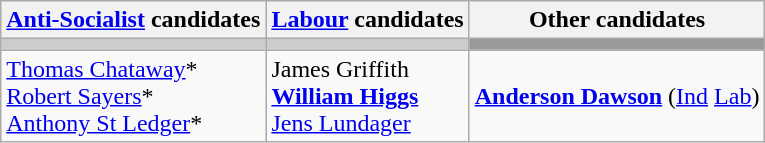<table class="wikitable">
<tr>
<th><a href='#'>Anti-Socialist</a> candidates</th>
<th><a href='#'>Labour</a> candidates</th>
<th>Other candidates</th>
</tr>
<tr bgcolor="#cccccc">
<td></td>
<td></td>
<td bgcolor="#999999"></td>
</tr>
<tr>
<td><a href='#'>Thomas Chataway</a>*<br><a href='#'>Robert Sayers</a>*<br><a href='#'>Anthony St Ledger</a>*</td>
<td>James Griffith<br><strong><a href='#'>William Higgs</a></strong><br><a href='#'>Jens Lundager</a></td>
<td><strong><a href='#'>Anderson Dawson</a></strong> (<a href='#'>Ind</a> <a href='#'>Lab</a>)</td>
</tr>
</table>
